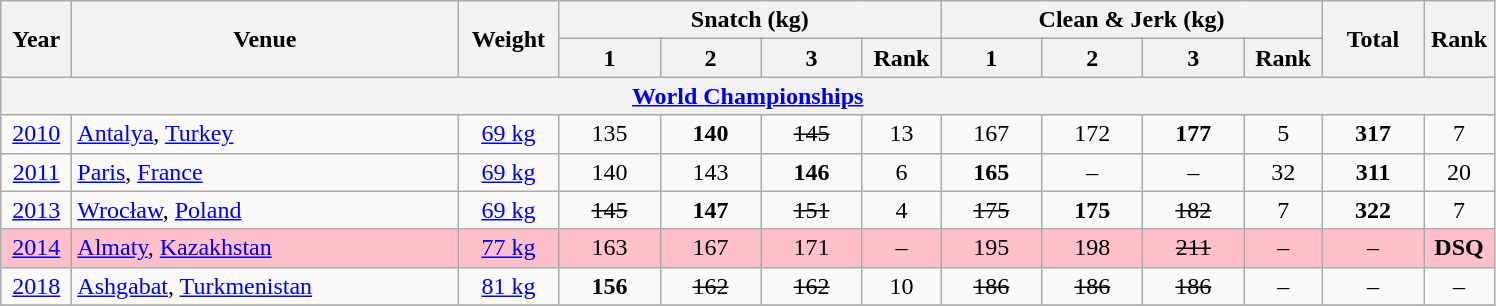<table class="wikitable" style="text-align:center;">
<tr>
<th rowspan=2 width=40>Year</th>
<th rowspan=2 width=250>Venue</th>
<th rowspan=2 width=60>Weight</th>
<th colspan=4>Snatch (kg)</th>
<th colspan=4>Clean & Jerk (kg)</th>
<th rowspan=2 width=60>Total</th>
<th rowspan=2 width=40>Rank</th>
</tr>
<tr>
<th width=60>1</th>
<th width=60>2</th>
<th width=60>3</th>
<th width=45>Rank</th>
<th width=60>1</th>
<th width=60>2</th>
<th width=60>3</th>
<th width=45>Rank</th>
</tr>
<tr>
<th colspan=13><a href='#'>World Championships</a></th>
</tr>
<tr>
<td><a href='#'>2010</a></td>
<td align=left> <a href='#'>Antalya</a>, <a href='#'>Turkey</a></td>
<td><a href='#'>69 kg</a></td>
<td>135</td>
<td><strong>140</strong></td>
<td><s>145</s></td>
<td>13</td>
<td>167</td>
<td>172</td>
<td><strong>177</strong></td>
<td>5</td>
<td><strong>317</strong></td>
<td>7</td>
</tr>
<tr>
<td><a href='#'>2011</a></td>
<td align=left> <a href='#'>Paris</a>, <a href='#'>France</a></td>
<td><a href='#'>69 kg</a></td>
<td>140</td>
<td>143</td>
<td><strong>146</strong></td>
<td>6</td>
<td><strong>165</strong></td>
<td>–</td>
<td>–</td>
<td>32</td>
<td><strong>311</strong></td>
<td>20</td>
</tr>
<tr>
<td><a href='#'>2013</a></td>
<td align=left> <a href='#'>Wrocław</a>, <a href='#'>Poland</a></td>
<td><a href='#'>69 kg</a></td>
<td><s>145</s></td>
<td><strong>147</strong></td>
<td><s>151</s></td>
<td>4</td>
<td><s>175</s></td>
<td><strong>175</strong></td>
<td><s>182</s></td>
<td>7</td>
<td><strong>322</strong></td>
<td>7</td>
</tr>
<tr bgcolor=pink>
<td><a href='#'>2014</a></td>
<td align=left> <a href='#'>Almaty</a>, <a href='#'>Kazakhstan</a></td>
<td><a href='#'>77 kg</a></td>
<td>163</td>
<td>167</td>
<td>171</td>
<td>–</td>
<td>195</td>
<td>198</td>
<td><s>211</s></td>
<td>–</td>
<td>–</td>
<td><strong>DSQ</strong></td>
</tr>
<tr>
<td><a href='#'>2018</a></td>
<td align=left> <a href='#'>Ashgabat</a>, <a href='#'>Turkmenistan</a></td>
<td><a href='#'>81 kg</a></td>
<td><strong>156</strong></td>
<td><s>162</s></td>
<td><s>162</s></td>
<td>10</td>
<td><s>186</s></td>
<td><s>186</s></td>
<td><s>186</s></td>
<td>–</td>
<td>–</td>
<td>–</td>
</tr>
<tr>
</tr>
</table>
